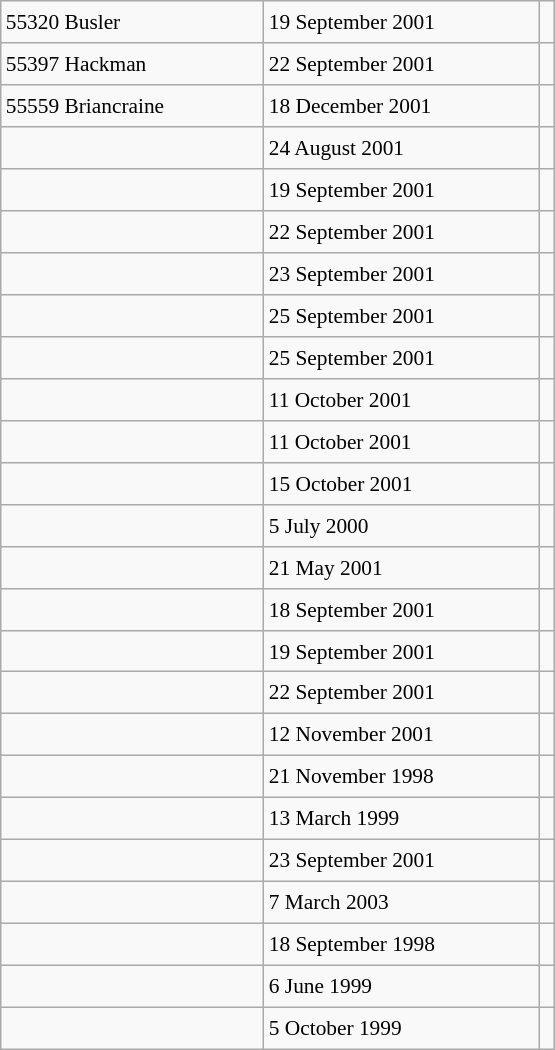<table class="wikitable" style="font-size: 89%; float: left; width: 26em; margin-right: 1em; height: 700px">
<tr>
<td>55320 Busler</td>
<td>19 September 2001</td>
<td></td>
</tr>
<tr>
<td>55397 Hackman</td>
<td>22 September 2001</td>
<td></td>
</tr>
<tr>
<td>55559 Briancraine</td>
<td>18 December 2001</td>
<td></td>
</tr>
<tr>
<td></td>
<td>24 August 2001</td>
<td></td>
</tr>
<tr>
<td></td>
<td>19 September 2001</td>
<td></td>
</tr>
<tr>
<td></td>
<td>22 September 2001</td>
<td></td>
</tr>
<tr>
<td></td>
<td>23 September 2001</td>
<td></td>
</tr>
<tr>
<td></td>
<td>25 September 2001</td>
<td></td>
</tr>
<tr>
<td></td>
<td>25 September 2001</td>
<td></td>
</tr>
<tr>
<td></td>
<td>11 October 2001</td>
<td></td>
</tr>
<tr>
<td></td>
<td>11 October 2001</td>
<td></td>
</tr>
<tr>
<td></td>
<td>15 October 2001</td>
<td></td>
</tr>
<tr>
<td></td>
<td>5 July 2000</td>
<td></td>
</tr>
<tr>
<td></td>
<td>21 May 2001</td>
<td></td>
</tr>
<tr>
<td></td>
<td>18 September 2001</td>
<td></td>
</tr>
<tr>
<td></td>
<td>19 September 2001</td>
<td></td>
</tr>
<tr>
<td></td>
<td>22 September 2001</td>
<td></td>
</tr>
<tr>
<td></td>
<td>12 November 2001</td>
<td></td>
</tr>
<tr>
<td></td>
<td>21 November 1998</td>
<td></td>
</tr>
<tr>
<td></td>
<td>13 March 1999</td>
<td></td>
</tr>
<tr>
<td></td>
<td>23 September 2001</td>
<td></td>
</tr>
<tr>
<td></td>
<td>7 March 2003</td>
<td></td>
</tr>
<tr>
<td></td>
<td>18 September 1998</td>
<td></td>
</tr>
<tr>
<td></td>
<td>6 June 1999</td>
<td></td>
</tr>
<tr>
<td></td>
<td>5 October 1999</td>
<td></td>
</tr>
</table>
